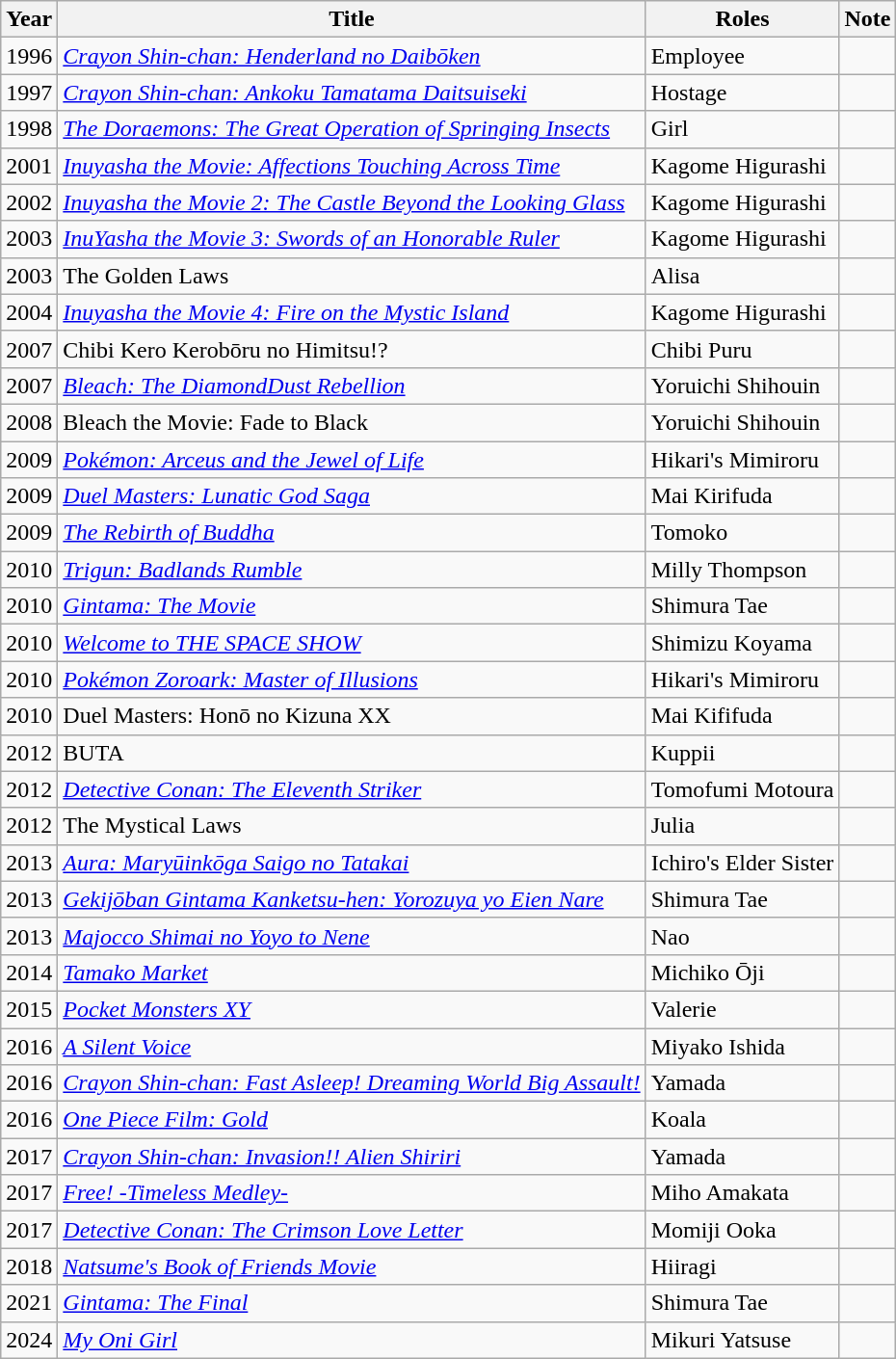<table class="wikitable sortable">
<tr>
<th>Year</th>
<th>Title</th>
<th>Roles</th>
<th>Note</th>
</tr>
<tr>
<td>1996</td>
<td><em><a href='#'>Crayon Shin-chan: Henderland no Daibōken</a></em></td>
<td>Employee</td>
<td></td>
</tr>
<tr>
<td>1997</td>
<td><em><a href='#'>Crayon Shin-chan: Ankoku Tamatama Daitsuiseki</a></em></td>
<td>Hostage</td>
<td></td>
</tr>
<tr>
<td>1998</td>
<td><em><a href='#'>The Doraemons: The Great Operation of Springing Insects</a></em></td>
<td>Girl</td>
<td></td>
</tr>
<tr>
<td>2001</td>
<td><em><a href='#'>Inuyasha the Movie: Affections Touching Across Time</a></em></td>
<td>Kagome Higurashi</td>
<td></td>
</tr>
<tr>
<td>2002</td>
<td><em><a href='#'>Inuyasha the Movie 2: The Castle Beyond the Looking Glass</a></em></td>
<td>Kagome Higurashi</td>
<td></td>
</tr>
<tr>
<td>2003</td>
<td><em><a href='#'>InuYasha the Movie 3: Swords of an Honorable Ruler</a></em></td>
<td>Kagome Higurashi</td>
<td></td>
</tr>
<tr>
<td>2003</td>
<td>The Golden Laws</td>
<td>Alisa</td>
<td></td>
</tr>
<tr>
<td>2004</td>
<td><em><a href='#'>Inuyasha the Movie 4: Fire on the Mystic Island</a></em></td>
<td>Kagome Higurashi</td>
<td></td>
</tr>
<tr>
<td>2007</td>
<td>Chibi Kero Kerobōru no Himitsu!?</td>
<td>Chibi Puru</td>
<td></td>
</tr>
<tr>
<td>2007</td>
<td><em><a href='#'>Bleach: The DiamondDust Rebellion</a></em></td>
<td>Yoruichi Shihouin</td>
<td></td>
</tr>
<tr>
<td>2008</td>
<td>Bleach the Movie: Fade to Black</td>
<td>Yoruichi Shihouin</td>
<td></td>
</tr>
<tr>
<td>2009</td>
<td><em><a href='#'>Pokémon: Arceus and the Jewel of Life</a></em></td>
<td>Hikari's Mimiroru</td>
<td></td>
</tr>
<tr>
<td>2009</td>
<td><em><a href='#'>Duel Masters: Lunatic God Saga</a></em></td>
<td>Mai Kirifuda</td>
<td></td>
</tr>
<tr>
<td>2009</td>
<td><em><a href='#'>The Rebirth of Buddha</a></em></td>
<td>Tomoko</td>
<td></td>
</tr>
<tr>
<td>2010</td>
<td><em><a href='#'>Trigun: Badlands Rumble</a></em></td>
<td>Milly Thompson</td>
<td></td>
</tr>
<tr>
<td>2010</td>
<td><em><a href='#'>Gintama: The Movie</a></em></td>
<td>Shimura Tae</td>
<td></td>
</tr>
<tr>
<td>2010</td>
<td><em><a href='#'>Welcome to THE SPACE SHOW</a></em></td>
<td>Shimizu Koyama</td>
<td></td>
</tr>
<tr>
<td>2010</td>
<td><em><a href='#'>Pokémon Zoroark: Master of Illusions</a></em></td>
<td>Hikari's Mimiroru</td>
<td></td>
</tr>
<tr>
<td>2010</td>
<td>Duel Masters: Honō no Kizuna XX</td>
<td>Mai Kififuda</td>
<td></td>
</tr>
<tr>
<td>2012</td>
<td>BUTA</td>
<td>Kuppii</td>
<td></td>
</tr>
<tr>
<td>2012</td>
<td><em><a href='#'>Detective Conan: The Eleventh Striker</a></em></td>
<td>Tomofumi Motoura</td>
<td></td>
</tr>
<tr>
<td>2012</td>
<td>The Mystical Laws</td>
<td>Julia</td>
<td></td>
</tr>
<tr>
<td>2013</td>
<td><em><a href='#'>Aura: Maryūinkōga Saigo no Tatakai</a></em></td>
<td>Ichiro's Elder Sister</td>
<td></td>
</tr>
<tr>
<td>2013</td>
<td><em><a href='#'>Gekijōban Gintama Kanketsu-hen: Yorozuya yo Eien Nare</a></em></td>
<td>Shimura Tae</td>
<td></td>
</tr>
<tr>
<td>2013</td>
<td><em><a href='#'>Majocco Shimai no Yoyo to Nene</a></em></td>
<td>Nao</td>
<td></td>
</tr>
<tr>
<td>2014</td>
<td><em><a href='#'>Tamako Market</a></em></td>
<td>Michiko Ōji</td>
<td></td>
</tr>
<tr>
<td>2015</td>
<td><em><a href='#'>Pocket Monsters XY</a></em></td>
<td>Valerie</td>
<td></td>
</tr>
<tr>
<td>2016</td>
<td><em><a href='#'>A Silent Voice</a></em></td>
<td>Miyako Ishida</td>
<td></td>
</tr>
<tr>
<td>2016</td>
<td><em><a href='#'>Crayon Shin-chan: Fast Asleep! Dreaming World Big Assault!</a></em></td>
<td>Yamada</td>
<td></td>
</tr>
<tr>
<td>2016</td>
<td><em><a href='#'>One Piece Film: Gold</a></em></td>
<td>Koala</td>
<td></td>
</tr>
<tr>
<td>2017</td>
<td><em><a href='#'>Crayon Shin-chan: Invasion!! Alien Shiriri</a></em></td>
<td>Yamada</td>
<td></td>
</tr>
<tr>
<td>2017</td>
<td><em><a href='#'>Free! -Timeless Medley-</a></em></td>
<td>Miho Amakata</td>
<td></td>
</tr>
<tr>
<td>2017</td>
<td><em><a href='#'>Detective Conan: The Crimson Love Letter</a></em></td>
<td>Momiji Ooka</td>
</tr>
<tr>
<td>2018</td>
<td><em><a href='#'>Natsume's Book of Friends Movie</a></em></td>
<td>Hiiragi</td>
<td></td>
</tr>
<tr>
<td>2021</td>
<td><em><a href='#'>Gintama: The Final</a></em></td>
<td>Shimura Tae</td>
<td></td>
</tr>
<tr>
<td>2024</td>
<td><em><a href='#'>My Oni Girl</a></em></td>
<td>Mikuri Yatsuse</td>
<td></td>
</tr>
</table>
